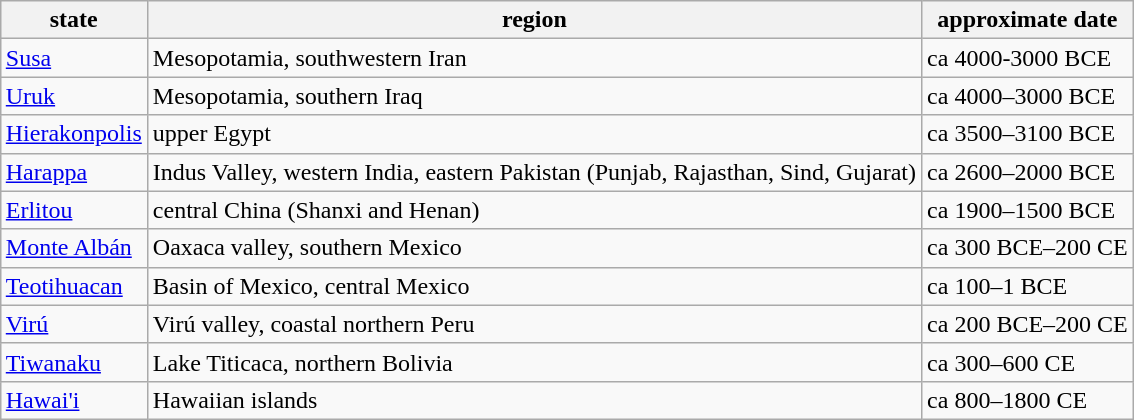<table class="wikitable" align=right>
<tr>
<th>state</th>
<th>region</th>
<th>approximate date</th>
</tr>
<tr>
<td><a href='#'>Susa</a></td>
<td>Mesopotamia, southwestern Iran</td>
<td>ca 4000-3000 BCE</td>
</tr>
<tr>
<td><a href='#'>Uruk</a></td>
<td>Mesopotamia, southern Iraq</td>
<td>ca 4000–3000 BCE</td>
</tr>
<tr>
<td><a href='#'>Hierakonpolis</a></td>
<td>upper Egypt</td>
<td>ca 3500–3100 BCE</td>
</tr>
<tr>
<td><a href='#'>Harappa</a></td>
<td>Indus Valley, western India, eastern Pakistan (Punjab, Rajasthan, Sind, Gujarat)</td>
<td>ca 2600–2000 BCE</td>
</tr>
<tr>
<td><a href='#'>Erlitou</a></td>
<td>central China (Shanxi and Henan)</td>
<td>ca 1900–1500 BCE</td>
</tr>
<tr>
<td><a href='#'>Monte Albán</a></td>
<td>Oaxaca valley, southern Mexico</td>
<td>ca 300 BCE–200 CE</td>
</tr>
<tr>
<td><a href='#'>Teotihuacan</a></td>
<td>Basin of Mexico, central Mexico</td>
<td>ca 100–1 BCE</td>
</tr>
<tr>
<td><a href='#'>Virú</a></td>
<td>Virú valley, coastal northern Peru</td>
<td>ca 200 BCE–200 CE</td>
</tr>
<tr>
<td><a href='#'>Tiwanaku</a></td>
<td>Lake Titicaca, northern Bolivia</td>
<td>ca 300–600 CE</td>
</tr>
<tr>
<td><a href='#'>Hawai'i</a></td>
<td>Hawaiian islands</td>
<td>ca 800–1800 CE</td>
</tr>
</table>
